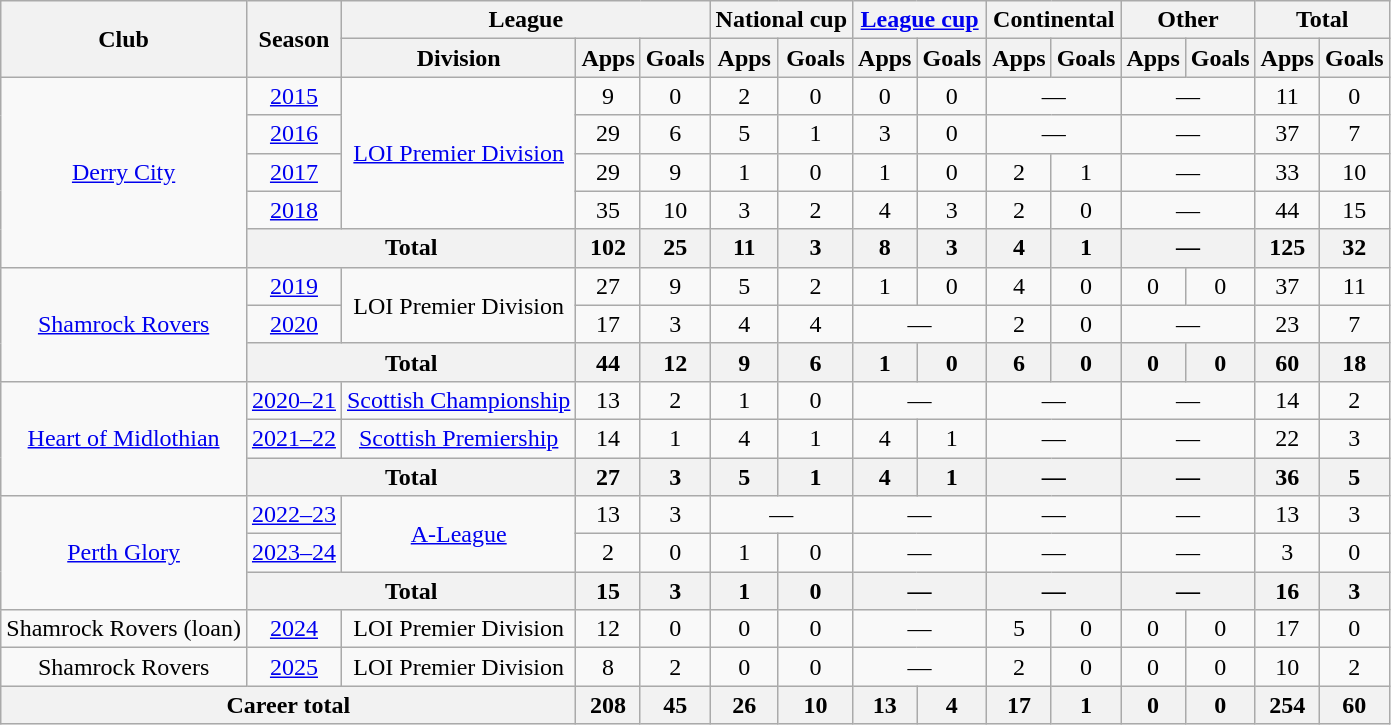<table class="wikitable" style="text-align:center">
<tr>
<th rowspan="2">Club</th>
<th rowspan="2">Season</th>
<th colspan="3">League</th>
<th colspan="2">National cup</th>
<th colspan="2"><a href='#'>League cup</a></th>
<th colspan="2">Continental</th>
<th colspan="2">Other</th>
<th colspan="2">Total</th>
</tr>
<tr>
<th>Division</th>
<th>Apps</th>
<th>Goals</th>
<th>Apps</th>
<th>Goals</th>
<th>Apps</th>
<th>Goals</th>
<th>Apps</th>
<th>Goals</th>
<th>Apps</th>
<th>Goals</th>
<th>Apps</th>
<th>Goals</th>
</tr>
<tr>
<td rowspan="5"><a href='#'>Derry City</a></td>
<td><a href='#'>2015</a></td>
<td rowspan="4"><a href='#'>LOI Premier Division</a></td>
<td>9</td>
<td>0</td>
<td>2</td>
<td>0</td>
<td>0</td>
<td>0</td>
<td colspan="2">—</td>
<td colspan="2">—</td>
<td>11</td>
<td>0</td>
</tr>
<tr>
<td><a href='#'>2016</a></td>
<td>29</td>
<td>6</td>
<td>5</td>
<td>1</td>
<td>3</td>
<td>0</td>
<td colspan="2">—</td>
<td colspan="2">—</td>
<td>37</td>
<td>7</td>
</tr>
<tr>
<td><a href='#'>2017</a></td>
<td>29</td>
<td>9</td>
<td>1</td>
<td>0</td>
<td>1</td>
<td>0</td>
<td>2</td>
<td>1</td>
<td colspan="2">—</td>
<td>33</td>
<td>10</td>
</tr>
<tr>
<td><a href='#'>2018</a></td>
<td>35</td>
<td>10</td>
<td>3</td>
<td>2</td>
<td>4</td>
<td>3</td>
<td>2</td>
<td>0</td>
<td colspan="2">—</td>
<td>44</td>
<td>15</td>
</tr>
<tr>
<th colspan="2">Total</th>
<th>102</th>
<th>25</th>
<th>11</th>
<th>3</th>
<th>8</th>
<th>3</th>
<th>4</th>
<th>1</th>
<th colspan="2">—</th>
<th>125</th>
<th>32</th>
</tr>
<tr>
<td rowspan="3"><a href='#'>Shamrock Rovers</a></td>
<td><a href='#'>2019</a></td>
<td rowspan="2">LOI Premier Division</td>
<td>27</td>
<td>9</td>
<td>5</td>
<td>2</td>
<td>1</td>
<td>0</td>
<td>4</td>
<td>0</td>
<td>0</td>
<td>0</td>
<td>37</td>
<td>11</td>
</tr>
<tr>
<td><a href='#'>2020</a></td>
<td>17</td>
<td>3</td>
<td>4</td>
<td>4</td>
<td colspan="2">—</td>
<td>2</td>
<td>0</td>
<td colspan="2">—</td>
<td>23</td>
<td>7</td>
</tr>
<tr>
<th colspan="2">Total</th>
<th>44</th>
<th>12</th>
<th>9</th>
<th>6</th>
<th>1</th>
<th>0</th>
<th>6</th>
<th>0</th>
<th>0</th>
<th>0</th>
<th>60</th>
<th>18</th>
</tr>
<tr>
<td rowspan="3"><a href='#'>Heart of Midlothian</a></td>
<td><a href='#'>2020–21</a></td>
<td><a href='#'>Scottish Championship</a></td>
<td>13</td>
<td>2</td>
<td>1</td>
<td>0</td>
<td colspan="2">—</td>
<td colspan="2">—</td>
<td colspan="2">—</td>
<td>14</td>
<td>2</td>
</tr>
<tr>
<td><a href='#'>2021–22</a></td>
<td><a href='#'>Scottish Premiership</a></td>
<td>14</td>
<td>1</td>
<td>4</td>
<td>1</td>
<td>4</td>
<td>1</td>
<td colspan="2">—</td>
<td colspan="2">—</td>
<td>22</td>
<td>3</td>
</tr>
<tr>
<th colspan="2">Total</th>
<th>27</th>
<th>3</th>
<th>5</th>
<th>1</th>
<th>4</th>
<th>1</th>
<th colspan="2">—</th>
<th colspan="2">—</th>
<th>36</th>
<th>5</th>
</tr>
<tr>
<td rowspan="3"><a href='#'>Perth Glory</a></td>
<td><a href='#'>2022–23</a></td>
<td rowspan="2"><a href='#'>A-League</a></td>
<td>13</td>
<td>3</td>
<td colspan="2">—</td>
<td colspan="2">—</td>
<td colspan="2">—</td>
<td colspan="2">—</td>
<td>13</td>
<td>3</td>
</tr>
<tr>
<td><a href='#'>2023–24</a></td>
<td>2</td>
<td>0</td>
<td>1</td>
<td>0</td>
<td colspan="2">—</td>
<td colspan="2">—</td>
<td colspan="2">—</td>
<td>3</td>
<td>0</td>
</tr>
<tr>
<th colspan="2">Total</th>
<th>15</th>
<th>3</th>
<th>1</th>
<th>0</th>
<th colspan="2">—</th>
<th colspan="2">—</th>
<th colspan="2">—</th>
<th>16</th>
<th>3</th>
</tr>
<tr>
<td>Shamrock Rovers (loan)</td>
<td><a href='#'>2024</a></td>
<td>LOI Premier Division</td>
<td>12</td>
<td>0</td>
<td>0</td>
<td>0</td>
<td colspan="2">—</td>
<td>5</td>
<td>0</td>
<td>0</td>
<td>0</td>
<td>17</td>
<td>0</td>
</tr>
<tr>
<td>Shamrock Rovers</td>
<td><a href='#'>2025</a></td>
<td>LOI Premier Division</td>
<td>8</td>
<td>2</td>
<td>0</td>
<td>0</td>
<td colspan="2">—</td>
<td>2</td>
<td>0</td>
<td>0</td>
<td>0</td>
<td>10</td>
<td>2</td>
</tr>
<tr>
<th colspan="3">Career total</th>
<th>208</th>
<th>45</th>
<th>26</th>
<th>10</th>
<th>13</th>
<th>4</th>
<th>17</th>
<th>1</th>
<th>0</th>
<th>0</th>
<th>254</th>
<th>60</th>
</tr>
</table>
